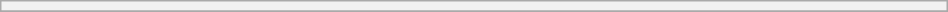<table class="wikitable sortable collapsible collapsed" style="min-width:50%">
<tr>
<th colspan=6 style="font-size:88%"><a href='#'></a></th>
</tr>
<tr>
</tr>
</table>
